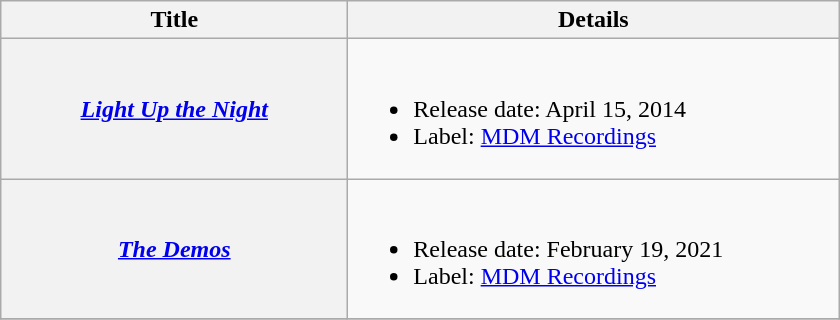<table class="wikitable plainrowheaders">
<tr>
<th style="width:14em;">Title</th>
<th style="width:20em;">Details</th>
</tr>
<tr>
<th scope="row"><em><a href='#'>Light Up the Night</a></em></th>
<td><br><ul><li>Release date: April 15, 2014</li><li>Label: <a href='#'>MDM Recordings</a></li></ul></td>
</tr>
<tr>
<th scope="row"><em><a href='#'>The Demos</a></em></th>
<td><br><ul><li>Release date: February 19, 2021</li><li>Label: <a href='#'>MDM Recordings</a></li></ul></td>
</tr>
<tr>
</tr>
</table>
